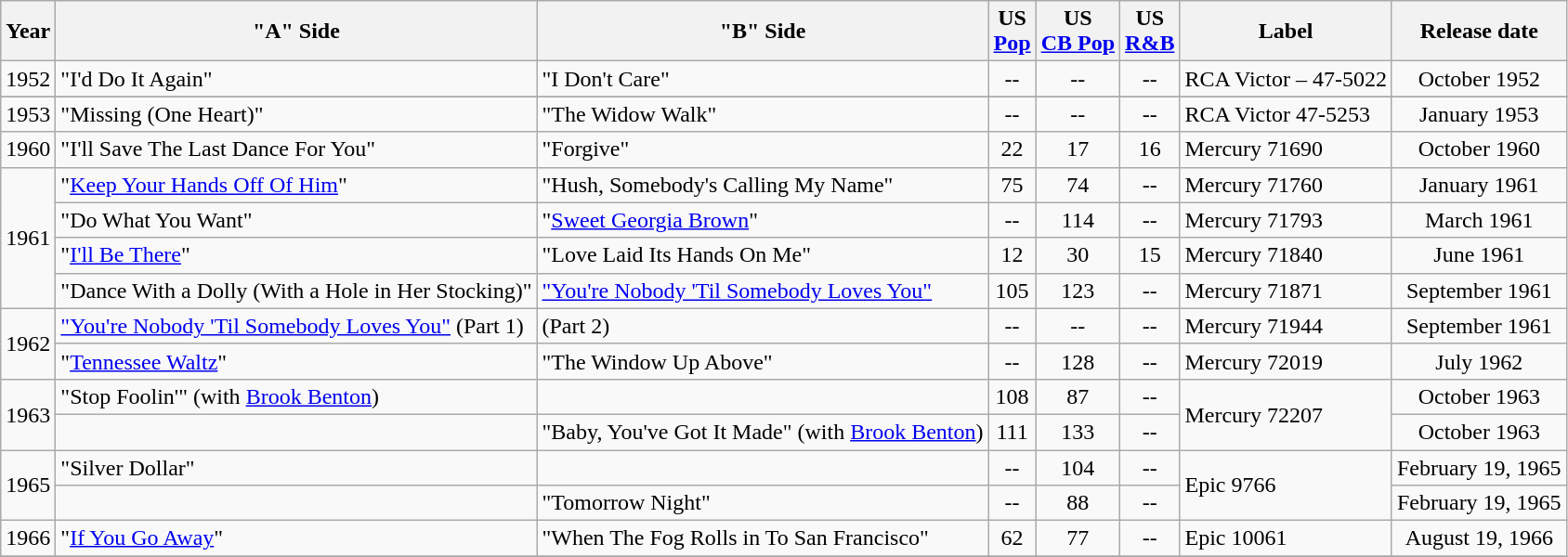<table class="sortable wikitable">
<tr>
<th>Year</th>
<th>"A" Side</th>
<th>"B" Side</th>
<th>US <br><a href='#'>Pop</a></th>
<th>US <br><a href='#'>CB Pop</a></th>
<th>US <br><a href='#'>R&B</a></th>
<th>Label</th>
<th>Release date</th>
</tr>
<tr>
<td align=center>1952</td>
<td>"I'd Do It Again"</td>
<td>"I Don't Care"</td>
<td align=center>--</td>
<td align=center>--</td>
<td align=center>--</td>
<td>RCA Victor – 47-5022</td>
<td align=center>October 1952</td>
</tr>
<tr>
</tr>
<tr>
<td align=center>1953</td>
<td>"Missing (One Heart)"</td>
<td>"The Widow Walk"</td>
<td align=center>--</td>
<td align=center>--</td>
<td align=center>--</td>
<td>RCA Victor 47-5253</td>
<td align=center>January 1953</td>
</tr>
<tr>
<td align=center>1960</td>
<td>"I'll Save The Last Dance For You"</td>
<td>"Forgive"</td>
<td align=center>22</td>
<td align=center>17</td>
<td align=center>16</td>
<td>Mercury 71690</td>
<td align=center>October 1960</td>
</tr>
<tr>
<td rowspan="4"  align=center>1961</td>
<td>"<a href='#'>Keep Your Hands Off Of Him</a>"</td>
<td>"Hush, Somebody's Calling My Name"</td>
<td align=center>75</td>
<td align=center>74</td>
<td align=center>--</td>
<td>Mercury 71760</td>
<td align=center>January 1961</td>
</tr>
<tr>
<td>"Do What You Want"</td>
<td>"<a href='#'>Sweet Georgia Brown</a>"</td>
<td align=center>--</td>
<td align=center>114</td>
<td align=center>--</td>
<td>Mercury 71793</td>
<td align=center>March 1961</td>
</tr>
<tr>
<td>"<a href='#'>I'll Be There</a>"</td>
<td>"Love Laid Its Hands On Me"</td>
<td align=center>12</td>
<td align=center>30</td>
<td align=center>15</td>
<td>Mercury 71840</td>
<td align=center>June 1961</td>
</tr>
<tr>
<td>"Dance With a Dolly (With a Hole in Her Stocking)"</td>
<td><a href='#'>"You're Nobody 'Til Somebody Loves You"</a></td>
<td align=center>105</td>
<td align=center>123</td>
<td align=center>--</td>
<td>Mercury 71871</td>
<td align=center>September 1961</td>
</tr>
<tr>
<td rowspan="2" align=center>1962</td>
<td><a href='#'>"You're Nobody 'Til Somebody Loves You"</a> (Part 1)</td>
<td>(Part 2)</td>
<td align=center>--</td>
<td align=center>--</td>
<td align=center>--</td>
<td>Mercury 71944</td>
<td align=center>September 1961</td>
</tr>
<tr>
<td>"<a href='#'>Tennessee Waltz</a>"</td>
<td>"The Window Up Above"</td>
<td align=center>--</td>
<td align=center>128</td>
<td align=center>--</td>
<td>Mercury 72019</td>
<td align=center>July 1962</td>
</tr>
<tr>
<td rowspan="2" align=center>1963</td>
<td>"Stop Foolin'" (with <a href='#'>Brook Benton</a>)</td>
<td></td>
<td align=center>108</td>
<td align=center>87</td>
<td align=center>--</td>
<td rowspan="2">Mercury 72207</td>
<td align=center>October 1963</td>
</tr>
<tr>
<td></td>
<td>"Baby, You've Got It Made" (with <a href='#'>Brook Benton</a>)</td>
<td align=center>111</td>
<td align=center>133</td>
<td align=center>--</td>
<td align=center>October 1963</td>
</tr>
<tr>
<td rowspan="2" align=center>1965</td>
<td>"Silver Dollar"</td>
<td></td>
<td align=center>--</td>
<td align=center>104</td>
<td align=center>--</td>
<td rowspan="2">Epic 9766</td>
<td align=center>February 19, 1965</td>
</tr>
<tr>
<td></td>
<td>"Tomorrow Night"</td>
<td align=center>--</td>
<td align=center>88</td>
<td align=center>--</td>
<td align=center>February 19, 1965</td>
</tr>
<tr>
<td align=center>1966</td>
<td>"<a href='#'>If You Go Away</a>"</td>
<td>"When The Fog Rolls in To San Francisco"</td>
<td align=center>62</td>
<td align=center>77</td>
<td align=center>--</td>
<td>Epic 10061</td>
<td align=center>August 19, 1966</td>
</tr>
<tr>
</tr>
</table>
